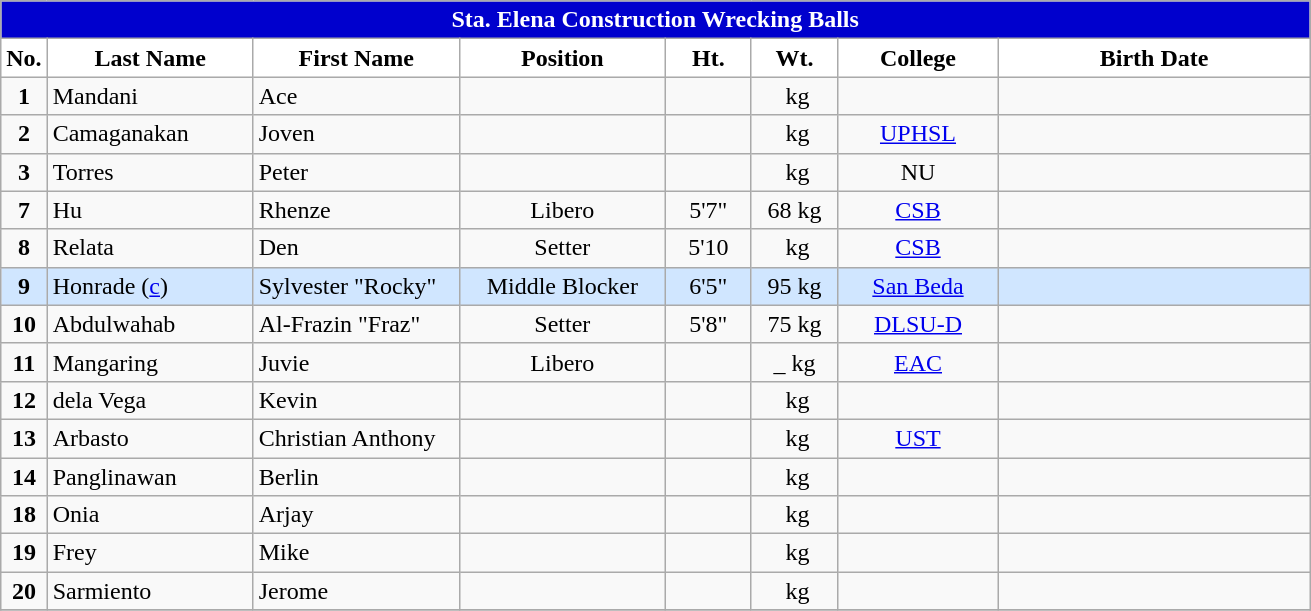<table class="wikitable" style="text-align:center;">
<tr>
<td colspan="8" style= "background: #0000CD; color: white; text-align: center"><strong>Sta. Elena Construction Wrecking Balls</strong></td>
</tr>
<tr>
<th width=3px style="background: white; color: black; text-align: center"><strong>No.</strong></th>
<th width=130px style="background: white; color: black">Last Name</th>
<th width=130px style="background: white; color: black">First Name</th>
<th width=130px style="background: white; color: black">Position</th>
<th width=50px style="background: white; color: black">Ht.</th>
<th width=50px style="background: white; color: black">Wt.</th>
<th width=100px style="background: white; color: black">College</th>
<th width=200px style="background: white; color: black">Birth Date</th>
</tr>
<tr>
<td><strong>1</strong></td>
<td style="text-align: left">Mandani</td>
<td style="text-align: left">Ace</td>
<td></td>
<td></td>
<td> kg</td>
<td></td>
<td></td>
</tr>
<tr>
<td><strong>2</strong></td>
<td style="text-align: left">Camaganakan</td>
<td style="text-align: left">Joven</td>
<td></td>
<td></td>
<td> kg</td>
<td><a href='#'>UPHSL</a></td>
<td></td>
</tr>
<tr>
<td><strong>3</strong></td>
<td style="text-align: left">Torres</td>
<td style="text-align: left">Peter</td>
<td></td>
<td></td>
<td> kg</td>
<td>NU</td>
<td></td>
</tr>
<tr>
<td><strong>7</strong></td>
<td style="text-align: left">Hu</td>
<td style="text-align: left">Rhenze</td>
<td>Libero</td>
<td>5'7"</td>
<td>68 kg</td>
<td><a href='#'>CSB</a></td>
<td></td>
</tr>
<tr>
<td><strong>8</strong></td>
<td style="text-align: left">Relata</td>
<td style="text-align: left">Den</td>
<td>Setter</td>
<td>5'10</td>
<td> kg</td>
<td><a href='#'>CSB</a></td>
<td></td>
</tr>
<tr bgcolor=#D0E6FF>
<td><strong>9</strong></td>
<td style="text-align: left">Honrade (<a href='#'>c</a>)</td>
<td style="text-align: left">Sylvester "Rocky"</td>
<td>Middle Blocker</td>
<td>6'5"</td>
<td>95 kg</td>
<td><a href='#'>San Beda</a></td>
<td></td>
</tr>
<tr>
<td><strong>10</strong></td>
<td style="text-align: left">Abdulwahab</td>
<td style="text-align: left">Al-Frazin "Fraz"</td>
<td>Setter</td>
<td>5'8"</td>
<td>75 kg</td>
<td><a href='#'>DLSU-D</a></td>
<td></td>
</tr>
<tr>
<td><strong>11</strong></td>
<td style="text-align: left">Mangaring</td>
<td style="text-align: left">Juvie</td>
<td>Libero</td>
<td></td>
<td>_ kg</td>
<td><a href='#'>EAC</a></td>
<td></td>
</tr>
<tr>
<td><strong>12</strong></td>
<td style="text-align: left">dela Vega</td>
<td style="text-align: left">Kevin</td>
<td></td>
<td></td>
<td> kg</td>
<td></td>
<td></td>
</tr>
<tr>
<td><strong>13</strong></td>
<td style="text-align: left">Arbasto</td>
<td style="text-align: left">Christian Anthony</td>
<td></td>
<td></td>
<td> kg</td>
<td><a href='#'>UST</a></td>
<td></td>
</tr>
<tr>
<td><strong>14</strong></td>
<td style="text-align: left">Panglinawan</td>
<td style="text-align: left">Berlin</td>
<td></td>
<td></td>
<td> kg</td>
<td></td>
<td></td>
</tr>
<tr>
<td><strong>18</strong></td>
<td style="text-align: left">Onia</td>
<td style="text-align: left">Arjay</td>
<td></td>
<td></td>
<td> kg</td>
<td></td>
<td></td>
</tr>
<tr>
<td><strong>19</strong></td>
<td style="text-align: left">Frey</td>
<td style="text-align: left">Mike</td>
<td></td>
<td></td>
<td> kg</td>
<td></td>
<td></td>
</tr>
<tr>
<td><strong>20</strong></td>
<td style="text-align: left">Sarmiento</td>
<td style="text-align: left">Jerome</td>
<td></td>
<td></td>
<td> kg</td>
<td></td>
<td></td>
</tr>
<tr>
</tr>
</table>
